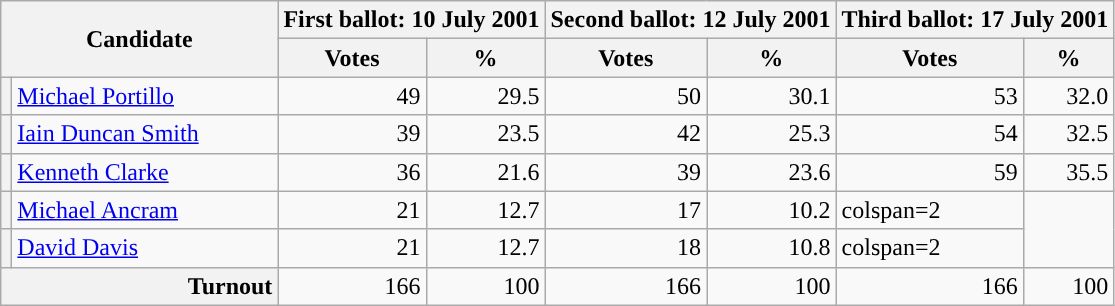<table class="wikitable">
<tr>
<th colspan=2 rowspan=2>Candidate</th>
<th colspan=2>First ballot: 10 July 2001</th>
<th colspan=2>Second ballot: 12 July 2001</th>
<th colspan=2>Third ballot: 17 July 2001</th>
</tr>
<tr>
<th>Votes</th>
<th>%</th>
<th>Votes</th>
<th>%</th>
<th>Votes</th>
<th>%</th>
</tr>
<tr>
<th style="background-color: "></th>
<td style="width: 170px"><a href='#'>Michael Portillo</a></td>
<td style="text-align:right;">49</td>
<td style="text-align:right;">29.5</td>
<td style="text-align:right;">50</td>
<td style="text-align:right;">30.1</td>
<td style="text-align:right;">53</td>
<td style="text-align:right;">32.0</td>
</tr>
<tr>
<th style="background-color: "></th>
<td style="width: 170px"><a href='#'>Iain Duncan Smith</a></td>
<td style="text-align:right;">39</td>
<td style="text-align:right;">23.5</td>
<td style="text-align:right;">42</td>
<td style="text-align:right;">25.3</td>
<td style="text-align:right;">54</td>
<td style="text-align:right;">32.5</td>
</tr>
<tr>
<th style="background-color: "></th>
<td style="width: 170px"><a href='#'>Kenneth Clarke</a></td>
<td style="text-align:right;">36</td>
<td style="text-align:right;">21.6</td>
<td style="text-align:right;">39</td>
<td style="text-align:right;">23.6</td>
<td style="text-align:right;">59</td>
<td style="text-align:right;">35.5</td>
</tr>
<tr>
<th style="background-color: "></th>
<td style="width: 170px"><a href='#'>Michael Ancram</a></td>
<td style="text-align:right;">21</td>
<td style="text-align:right;">12.7</td>
<td style="text-align:right;">17</td>
<td style="text-align:right;">10.2</td>
<td>colspan=2 </td>
</tr>
<tr>
<th style="background-color: "></th>
<td style="width: 170px"><a href='#'>David Davis</a></td>
<td style="text-align:right;">21</td>
<td style="text-align:right;">12.7</td>
<td style="text-align:right;">18</td>
<td style="text-align:right;">10.8</td>
<td>colspan=2 </td>
</tr>
<tr>
<th colspan="2" style="text-align:right">Turnout</th>
<td style="text-align:right;">166</td>
<td style="text-align:right;">100</td>
<td style="text-align:right;">166</td>
<td style="text-align:right;">100</td>
<td style="text-align:right;">166</td>
<td style="text-align:right;">100</td>
</tr>
</table>
